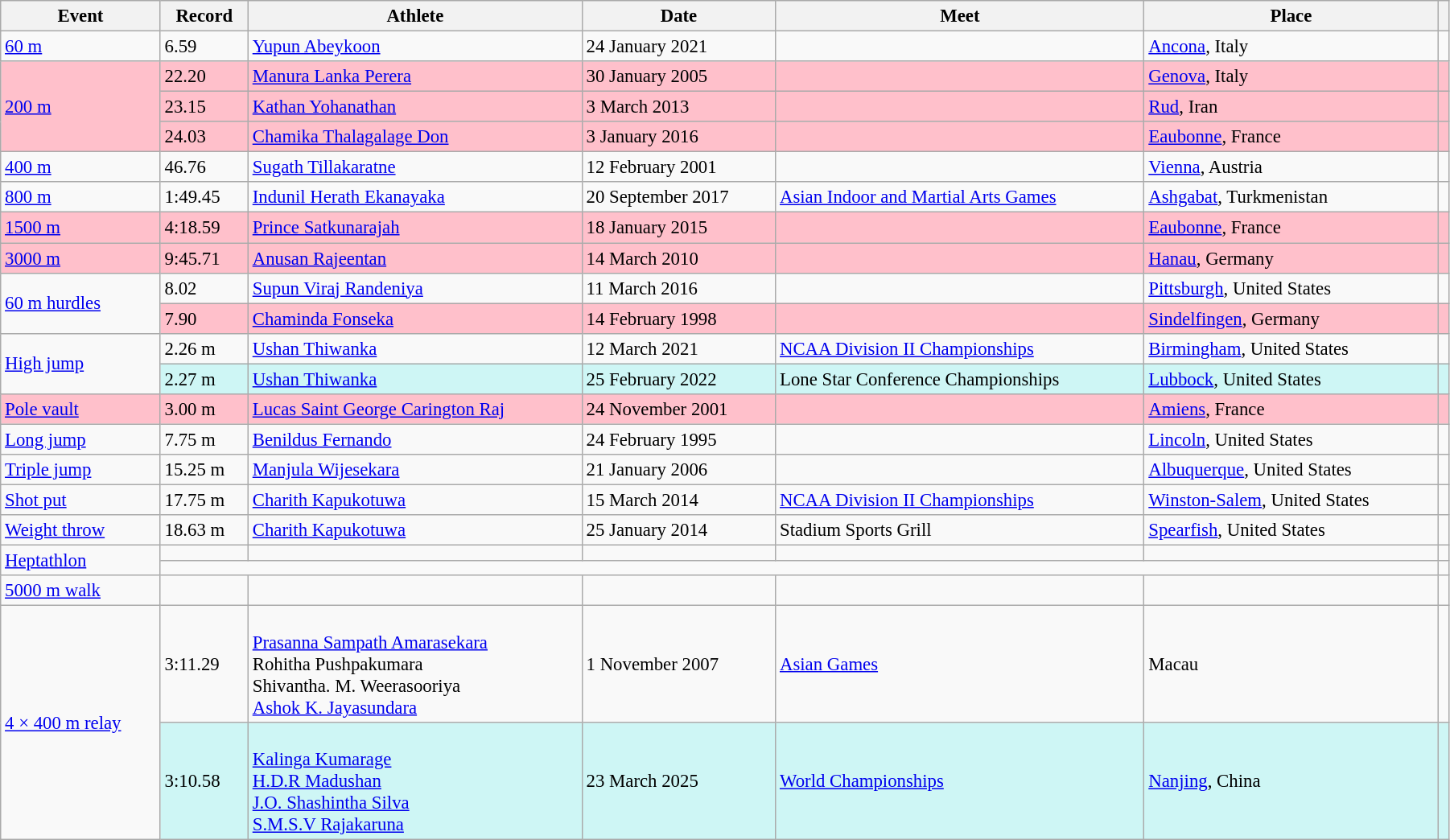<table class="wikitable" style="font-size:95%; width: 95%;">
<tr>
<th>Event</th>
<th>Record</th>
<th>Athlete</th>
<th>Date</th>
<th>Meet</th>
<th>Place</th>
<th></th>
</tr>
<tr>
<td><a href='#'>60 m</a></td>
<td>6.59</td>
<td><a href='#'>Yupun Abeykoon</a></td>
<td>24 January 2021</td>
<td></td>
<td><a href='#'>Ancona</a>, Italy</td>
<td></td>
</tr>
<tr style="background:pink">
<td rowspan=3><a href='#'>200 m</a></td>
<td>22.20</td>
<td><a href='#'>Manura Lanka Perera</a></td>
<td>30 January 2005</td>
<td></td>
<td><a href='#'>Genova</a>, Italy</td>
<td></td>
</tr>
<tr style="background:pink">
<td>23.15</td>
<td><a href='#'>Kathan Yohanathan</a></td>
<td>3 March 2013</td>
<td></td>
<td><a href='#'>Rud</a>, Iran</td>
<td></td>
</tr>
<tr style="background:pink">
<td>24.03</td>
<td><a href='#'>Chamika Thalagalage Don</a></td>
<td>3 January 2016</td>
<td></td>
<td><a href='#'>Eaubonne</a>, France</td>
<td></td>
</tr>
<tr>
<td><a href='#'>400 m</a></td>
<td>46.76</td>
<td><a href='#'>Sugath Tillakaratne</a></td>
<td>12 February 2001</td>
<td></td>
<td><a href='#'>Vienna</a>, Austria</td>
<td></td>
</tr>
<tr>
<td><a href='#'>800 m</a></td>
<td>1:49.45</td>
<td><a href='#'>Indunil Herath Ekanayaka</a></td>
<td>20 September 2017</td>
<td><a href='#'>Asian Indoor and Martial Arts Games</a></td>
<td><a href='#'>Ashgabat</a>, Turkmenistan</td>
<td></td>
</tr>
<tr style="background:pink">
<td><a href='#'>1500 m</a></td>
<td>4:18.59</td>
<td><a href='#'>Prince Satkunarajah</a></td>
<td>18 January 2015</td>
<td></td>
<td><a href='#'>Eaubonne</a>, France</td>
<td></td>
</tr>
<tr style="background:pink">
<td><a href='#'>3000 m</a></td>
<td>9:45.71</td>
<td><a href='#'>Anusan Rajeentan</a></td>
<td>14 March 2010</td>
<td></td>
<td><a href='#'>Hanau</a>, Germany</td>
<td></td>
</tr>
<tr>
<td rowspan=2><a href='#'>60 m hurdles</a></td>
<td>8.02</td>
<td><a href='#'>Supun Viraj Randeniya</a></td>
<td>11 March 2016</td>
<td></td>
<td><a href='#'>Pittsburgh</a>, United States</td>
<td></td>
</tr>
<tr style="background:pink">
<td>7.90</td>
<td><a href='#'>Chaminda Fonseka</a></td>
<td>14 February 1998</td>
<td></td>
<td><a href='#'>Sindelfingen</a>, Germany</td>
<td></td>
</tr>
<tr>
<td rowspan=2><a href='#'>High jump</a></td>
<td>2.26 m</td>
<td><a href='#'>Ushan Thiwanka</a></td>
<td>12 March 2021</td>
<td><a href='#'>NCAA Division II Championships</a></td>
<td><a href='#'>Birmingham</a>, United States</td>
<td></td>
</tr>
<tr bgcolor=#CEF6F5>
<td>2.27 m</td>
<td><a href='#'>Ushan Thiwanka</a></td>
<td>25 February 2022</td>
<td>Lone Star Conference Championships</td>
<td><a href='#'>Lubbock</a>, United States</td>
<td></td>
</tr>
<tr style="background:pink">
<td><a href='#'>Pole vault</a></td>
<td>3.00 m </td>
<td><a href='#'>Lucas Saint George Carington Raj</a></td>
<td>24 November 2001</td>
<td></td>
<td><a href='#'>Amiens</a>, France</td>
<td></td>
</tr>
<tr>
<td><a href='#'>Long jump</a></td>
<td>7.75 m</td>
<td><a href='#'>Benildus Fernando</a></td>
<td>24 February 1995</td>
<td></td>
<td><a href='#'>Lincoln</a>, United States</td>
<td></td>
</tr>
<tr>
<td><a href='#'>Triple jump</a></td>
<td>15.25 m </td>
<td><a href='#'>Manjula Wijesekara</a></td>
<td>21 January 2006</td>
<td></td>
<td><a href='#'>Albuquerque</a>, United States</td>
<td></td>
</tr>
<tr>
<td><a href='#'>Shot put</a></td>
<td>17.75 m</td>
<td><a href='#'>Charith Kapukotuwa</a></td>
<td>15 March 2014</td>
<td><a href='#'>NCAA Division II Championships</a></td>
<td><a href='#'>Winston-Salem</a>, United States</td>
<td></td>
</tr>
<tr>
<td><a href='#'>Weight throw</a></td>
<td>18.63 m</td>
<td><a href='#'>Charith Kapukotuwa</a></td>
<td>25 January 2014</td>
<td>Stadium Sports Grill</td>
<td><a href='#'>Spearfish</a>, United States</td>
<td></td>
</tr>
<tr>
<td rowspan=2><a href='#'>Heptathlon</a></td>
<td></td>
<td></td>
<td></td>
<td></td>
<td></td>
<td></td>
</tr>
<tr>
<td colspan=5></td>
<td></td>
</tr>
<tr>
<td><a href='#'>5000 m walk</a></td>
<td></td>
<td></td>
<td></td>
<td></td>
<td></td>
<td></td>
</tr>
<tr>
<td rowspan=2><a href='#'>4 × 400 m relay</a></td>
<td>3:11.29</td>
<td><br><a href='#'>Prasanna Sampath Amarasekara</a><br>Rohitha Pushpakumara <br>Shivantha. M. Weerasooriya<br><a href='#'>Ashok K. Jayasundara</a></td>
<td>1 November 2007</td>
<td><a href='#'>Asian Games</a></td>
<td>Macau</td>
<td></td>
</tr>
<tr bgcolor="#CEF6F5">
<td>3:10.58</td>
<td><br><a href='#'>Kalinga Kumarage</a><br><a href='#'>H.D.R Madushan</a><br><a href='#'>J.O. Shashintha Silva</a><br><a href='#'>S.M.S.V Rajakaruna</a></td>
<td>23 March 2025</td>
<td><a href='#'>World Championships</a></td>
<td><a href='#'>Nanjing</a>, China</td>
<td></td>
</tr>
</table>
